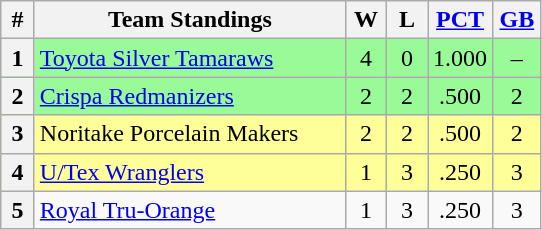<table class="wikitable" style="text-align:center;">
<tr>
<th width=15>#</th>
<th width=200>Team Standings</th>
<th width=20>W</th>
<th width=20>L</th>
<th width=35><a href='#'>PCT</a></th>
<th width=25><a href='#'>GB</a></th>
</tr>
<tr align=center bgcolor="#98fb98">
<th>1</th>
<td align=left><a href='#'>Toyota Silver Tamaraws</a></td>
<td>4</td>
<td>0</td>
<td>1.000</td>
<td>–</td>
</tr>
<tr align=center bgcolor="#98fb98">
<th>2</th>
<td align=left><a href='#'>Crispa Redmanizers</a></td>
<td>2</td>
<td>2</td>
<td>.500</td>
<td>2</td>
</tr>
<tr align=center bgcolor="#FFFF99">
<th>3</th>
<td align=left>Noritake Porcelain Makers</td>
<td>2</td>
<td>2</td>
<td>.500</td>
<td>2</td>
</tr>
<tr align=center bgcolor="#FFFF99">
<th>4</th>
<td align=left><a href='#'>U/Tex Wranglers</a></td>
<td>1</td>
<td>3</td>
<td>.250</td>
<td>3</td>
</tr>
<tr align=center bgcolor=>
<th>5</th>
<td align=left><a href='#'>Royal Tru-Orange</a></td>
<td>1</td>
<td>3</td>
<td>.250</td>
<td>3</td>
</tr>
</table>
